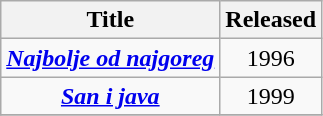<table class="wikitable" style="text-align:center">
<tr>
<th>Title</th>
<th>Released</th>
</tr>
<tr>
<td><strong><em><a href='#'>Najbolje od najgoreg</a></em></strong></td>
<td>1996</td>
</tr>
<tr>
<td><strong><em><a href='#'>San i java</a></em></strong></td>
<td>1999</td>
</tr>
<tr>
</tr>
</table>
